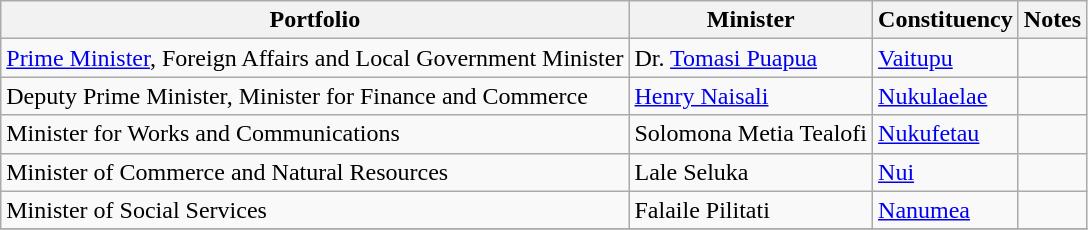<table class="wikitable">
<tr>
<th>Portfolio</th>
<th>Minister</th>
<th>Constituency</th>
<th>Notes</th>
</tr>
<tr>
<td><a href='#'>Prime Minister</a>, Foreign Affairs and Local Government Minister</td>
<td>Dr. <a href='#'>Tomasi Puapua</a></td>
<td><a href='#'>Vaitupu</a></td>
<td></td>
</tr>
<tr>
<td>Deputy Prime Minister, Minister for Finance and Commerce</td>
<td><a href='#'>Henry Naisali</a></td>
<td><a href='#'>Nukulaelae</a></td>
<td></td>
</tr>
<tr>
<td>Minister for Works and Communications</td>
<td>Solomona Metia Tealofi</td>
<td><a href='#'>Nukufetau</a></td>
<td></td>
</tr>
<tr>
<td>Minister of Commerce and Natural Resources</td>
<td>Lale Seluka</td>
<td><a href='#'>Nui</a></td>
<td></td>
</tr>
<tr>
<td>Minister of Social Services</td>
<td>Falaile Pilitati</td>
<td><a href='#'>Nanumea</a></td>
<td></td>
</tr>
<tr>
</tr>
</table>
